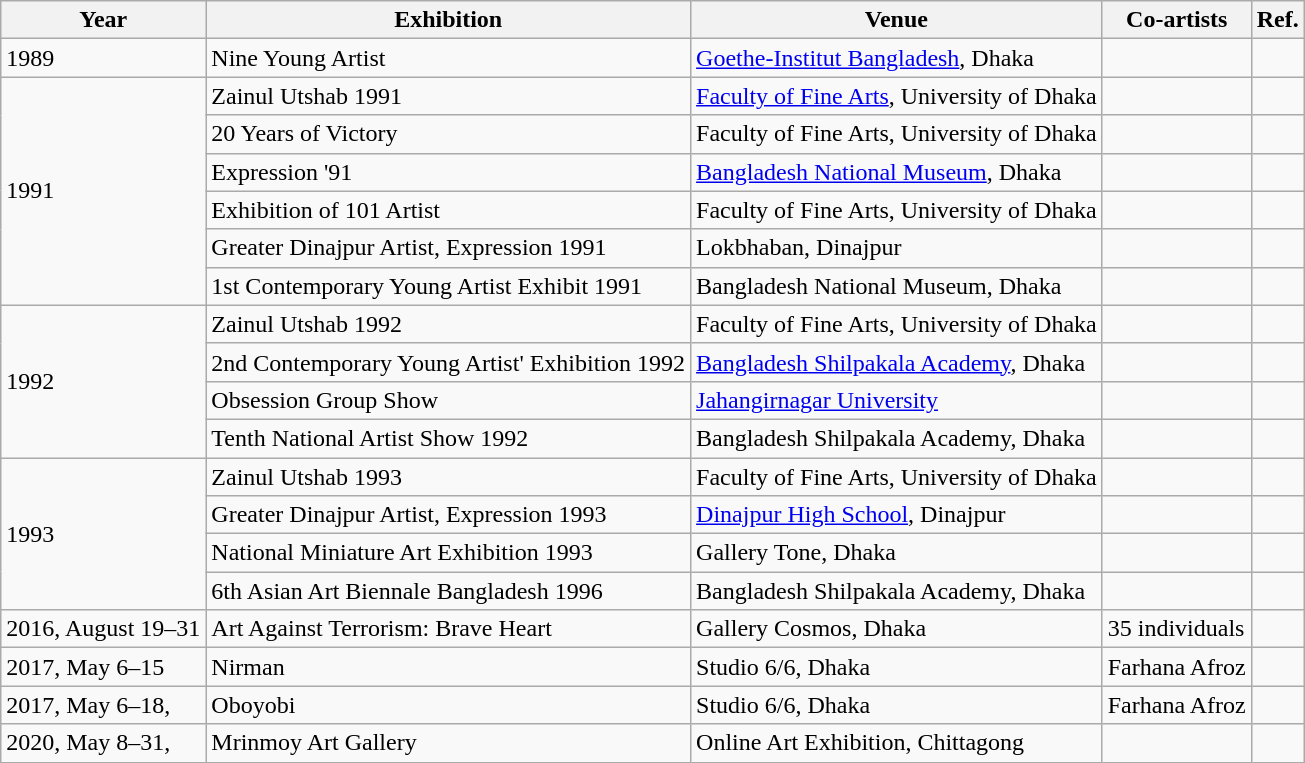<table class="wikitable sortable">
<tr>
<th>Year</th>
<th>Exhibition</th>
<th>Venue</th>
<th>Co-artists</th>
<th>Ref.</th>
</tr>
<tr>
<td>1989</td>
<td>Nine Young Artist</td>
<td><a href='#'>Goethe-Institut Bangladesh</a>, Dhaka</td>
<td></td>
<td></td>
</tr>
<tr>
<td rowspan="6">1991</td>
<td>Zainul Utshab 1991</td>
<td><a href='#'>Faculty of Fine Arts</a>, University of Dhaka</td>
<td></td>
<td></td>
</tr>
<tr>
<td>20 Years of Victory</td>
<td>Faculty of Fine Arts, University of Dhaka</td>
<td></td>
<td></td>
</tr>
<tr>
<td>Expression '91</td>
<td><a href='#'>Bangladesh National Museum</a>, Dhaka</td>
<td></td>
<td></td>
</tr>
<tr>
<td>Exhibition of 101 Artist</td>
<td>Faculty of Fine Arts, University of Dhaka</td>
<td></td>
<td></td>
</tr>
<tr>
<td>Greater Dinajpur Artist, Expression 1991</td>
<td>Lokbhaban, Dinajpur</td>
<td></td>
<td></td>
</tr>
<tr>
<td>1st Contemporary Young Artist Exhibit 1991</td>
<td>Bangladesh National Museum, Dhaka</td>
<td></td>
<td></td>
</tr>
<tr>
<td rowspan="4">1992</td>
<td>Zainul Utshab 1992</td>
<td>Faculty of Fine Arts, University of Dhaka</td>
<td></td>
<td></td>
</tr>
<tr>
<td>2nd Contemporary Young Artist' Exhibition 1992</td>
<td><a href='#'>Bangladesh Shilpakala Academy</a>, Dhaka</td>
<td></td>
<td></td>
</tr>
<tr>
<td>Obsession Group Show</td>
<td><a href='#'>Jahangirnagar University</a></td>
<td></td>
<td></td>
</tr>
<tr>
<td>Tenth National Artist Show 1992</td>
<td>Bangladesh Shilpakala Academy, Dhaka</td>
<td></td>
<td></td>
</tr>
<tr>
<td rowspan="4">1993</td>
<td>Zainul Utshab 1993</td>
<td>Faculty of Fine Arts, University of Dhaka</td>
<td></td>
<td></td>
</tr>
<tr>
<td>Greater Dinajpur Artist, Expression 1993</td>
<td><a href='#'>Dinajpur High School</a>, Dinajpur</td>
<td></td>
<td></td>
</tr>
<tr>
<td>National Miniature Art Exhibition 1993</td>
<td>Gallery Tone, Dhaka</td>
<td></td>
<td></td>
</tr>
<tr>
<td>6th Asian Art Biennale Bangladesh 1996</td>
<td>Bangladesh Shilpakala Academy, Dhaka</td>
<td></td>
<td></td>
</tr>
<tr>
<td>2016, August 19–31</td>
<td>Art Against Terrorism: Brave Heart</td>
<td>Gallery Cosmos, Dhaka</td>
<td>35 individuals</td>
<td></td>
</tr>
<tr>
<td>2017, May 6–15</td>
<td>Nirman</td>
<td>Studio 6/6, Dhaka</td>
<td>Farhana Afroz</td>
<td></td>
</tr>
<tr>
<td>2017, May 6–18,</td>
<td>Oboyobi</td>
<td>Studio 6/6, Dhaka</td>
<td>Farhana Afroz</td>
<td></td>
</tr>
<tr>
<td>2020, May 8–31,</td>
<td>Mrinmoy Art Gallery</td>
<td>Online Art Exhibition, Chittagong</td>
<td></td>
<td></td>
</tr>
</table>
